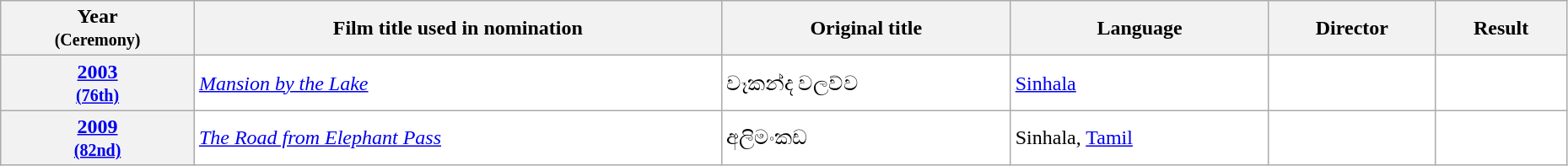<table class="wikitable sortable" width="98%" style="background:#ffffff;">
<tr>
<th>Year<br><small>(Ceremony)</small></th>
<th>Film title used in nomination</th>
<th>Original title</th>
<th>Language</th>
<th>Director</th>
<th>Result</th>
</tr>
<tr>
<th align="center"><a href='#'>2003</a><br><small><a href='#'>(76th)</a></small></th>
<td><em><a href='#'>Mansion by the Lake</a></em></td>
<td>වෑකන්ද වලව්ව</td>
<td><a href='#'>Sinhala</a></td>
<td></td>
<td></td>
</tr>
<tr>
<th align="center"><a href='#'>2009</a><br><small><a href='#'>(82nd)</a></small></th>
<td><em><a href='#'>The Road from Elephant Pass</a></em></td>
<td>අලිමංකඩ</td>
<td>Sinhala, <a href='#'>Tamil</a></td>
<td></td>
<td></td>
</tr>
</table>
